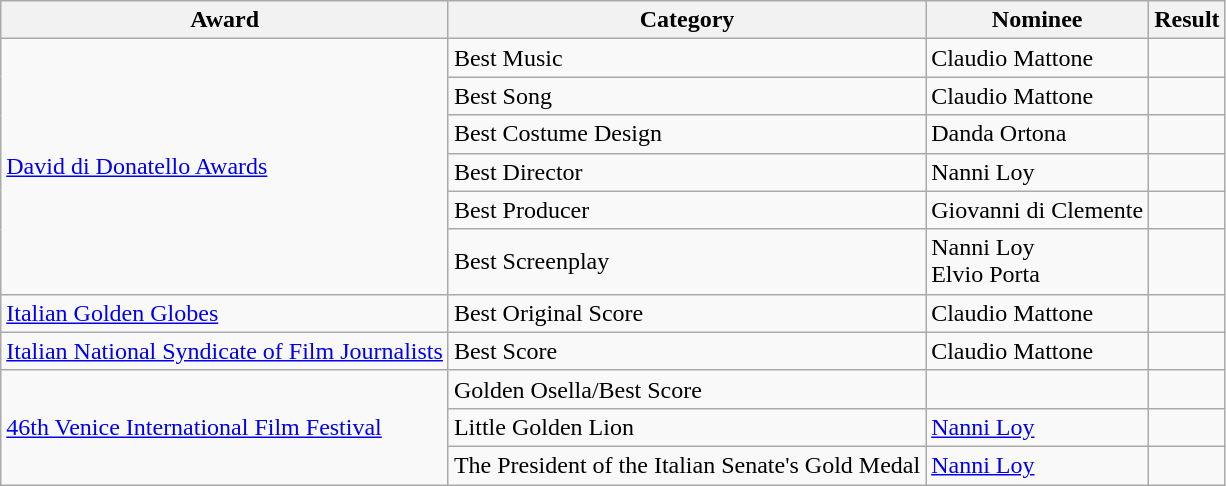<table class="wikitable">
<tr>
<th>Award</th>
<th>Category</th>
<th>Nominee</th>
<th>Result</th>
</tr>
<tr>
<td rowspan=6><a href='#'>David di Donatello Awards</a></td>
<td>Best Music</td>
<td>Claudio Mattone</td>
<td></td>
</tr>
<tr>
<td>Best Song</td>
<td>Claudio Mattone</td>
<td></td>
</tr>
<tr>
<td>Best Costume Design</td>
<td>Danda Ortona</td>
<td></td>
</tr>
<tr>
<td>Best Director</td>
<td>Nanni Loy</td>
<td></td>
</tr>
<tr>
<td>Best Producer</td>
<td>Giovanni di Clemente</td>
<td></td>
</tr>
<tr>
<td>Best Screenplay</td>
<td>Nanni Loy<br>Elvio Porta</td>
<td></td>
</tr>
<tr>
<td><a href='#'>Italian Golden Globes</a></td>
<td>Best Original Score</td>
<td>Claudio Mattone</td>
<td></td>
</tr>
<tr>
<td><a href='#'>Italian National Syndicate of Film Journalists</a></td>
<td>Best Score</td>
<td>Claudio Mattone</td>
<td></td>
</tr>
<tr>
<td rowspan=3><a href='#'>46th Venice International Film Festival</a></td>
<td>Golden Osella/Best Score</td>
<td></td>
<td></td>
</tr>
<tr>
<td>Little Golden Lion</td>
<td><a href='#'>Nanni Loy</a></td>
<td></td>
</tr>
<tr>
<td>The President of the Italian Senate's Gold Medal</td>
<td><a href='#'>Nanni Loy</a></td>
<td></td>
</tr>
</table>
